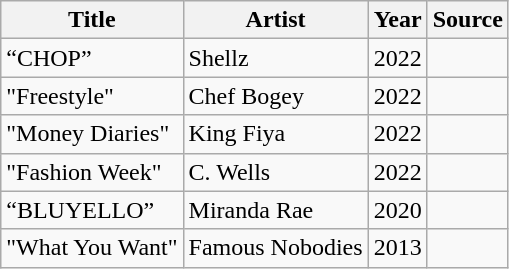<table class="wikitable">
<tr>
<th>Title</th>
<th>Artist</th>
<th>Year</th>
<th>Source</th>
</tr>
<tr>
<td>“CHOP”</td>
<td>Shellz</td>
<td>2022</td>
<td></td>
</tr>
<tr>
<td>"Freestyle"</td>
<td>Chef Bogey</td>
<td>2022</td>
<td></td>
</tr>
<tr>
<td>"Money Diaries"</td>
<td>King Fiya</td>
<td>2022</td>
<td></td>
</tr>
<tr>
<td>"Fashion Week"</td>
<td>C. Wells</td>
<td>2022</td>
<td></td>
</tr>
<tr>
<td>“BLUYELLO”</td>
<td>Miranda Rae</td>
<td>2020</td>
<td></td>
</tr>
<tr>
<td>"What You Want"</td>
<td>Famous Nobodies</td>
<td>2013</td>
<td></td>
</tr>
</table>
